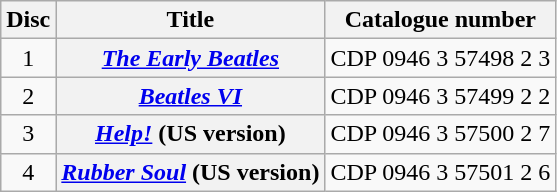<table class="wikitable plainrowheaders">
<tr>
<th scope="col">Disc</th>
<th scope="col">Title</th>
<th scope="col">Catalogue number</th>
</tr>
<tr>
<td style="text-align:center;">1</td>
<th scope="row"><em><a href='#'>The Early Beatles</a></em></th>
<td>CDP 0946 3 57498 2 3</td>
</tr>
<tr>
<td style="text-align:center;">2</td>
<th scope="row"><em><a href='#'>Beatles VI</a></em></th>
<td>CDP 0946 3 57499 2 2</td>
</tr>
<tr>
<td style="text-align:center;">3</td>
<th scope="row"><em><a href='#'>Help!</a></em> (US version)</th>
<td>CDP 0946 3 57500 2 7</td>
</tr>
<tr>
<td style="text-align:center;">4</td>
<th scope="row"><em><a href='#'>Rubber Soul</a></em> (US version)</th>
<td>CDP 0946 3 57501 2 6</td>
</tr>
</table>
